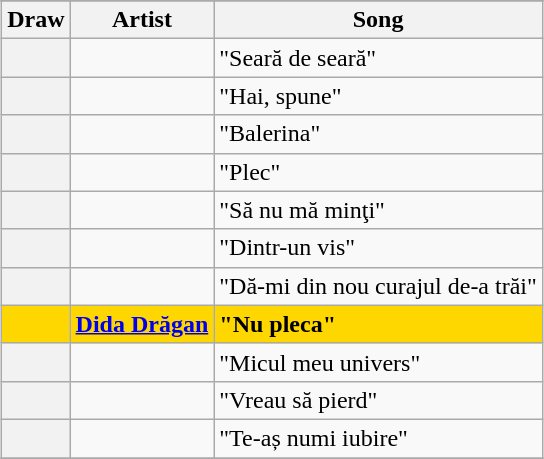<table class="wikitable sortable plainrowheaders" style="margin: 1em auto 1em auto">
<tr>
</tr>
<tr>
<th>Draw</th>
<th>Artist</th>
<th>Song</th>
</tr>
<tr>
<th scope="row"></th>
<td></td>
<td>"Seară de seară"</td>
</tr>
<tr>
<th scope="row"></th>
<td></td>
<td>"Hai, spune"</td>
</tr>
<tr>
<th scope="row"></th>
<td></td>
<td>"Balerina"</td>
</tr>
<tr>
<th scope="row"></th>
<td></td>
<td>"Plec"</td>
</tr>
<tr>
<th scope="row"></th>
<td></td>
<td>"Să nu mă minţi"</td>
</tr>
<tr>
<th scope="row"></th>
<td></td>
<td>"Dintr-un vis"</td>
</tr>
<tr>
<th scope="row"></th>
<td></td>
<td>"Dă-mi din nou curajul de-a trăi"</td>
</tr>
<tr style="font-weight:bold; background:gold;">
<td></td>
<td><a href='#'>Dida Drăgan</a></td>
<td>"Nu pleca"</td>
</tr>
<tr>
<th scope="row"></th>
<td></td>
<td>"Micul meu univers"</td>
</tr>
<tr>
<th scope="row"></th>
<td></td>
<td>"Vreau să pierd"</td>
</tr>
<tr>
<th scope="row"></th>
<td></td>
<td>"Te-aș numi iubire"</td>
</tr>
<tr>
</tr>
</table>
